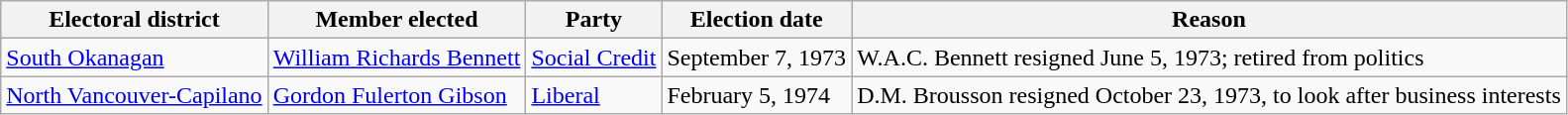<table class="wikitable sortable">
<tr>
<th>Electoral district</th>
<th>Member elected</th>
<th>Party</th>
<th>Election date</th>
<th>Reason</th>
</tr>
<tr>
<td><a href='#'>South Okanagan</a></td>
<td><a href='#'>William Richards Bennett</a></td>
<td><a href='#'>Social Credit</a></td>
<td>September 7, 1973</td>
<td>W.A.C. Bennett resigned June 5, 1973; retired from politics</td>
</tr>
<tr>
<td><a href='#'>North Vancouver-Capilano</a></td>
<td><a href='#'>Gordon Fulerton Gibson</a></td>
<td><a href='#'>Liberal</a></td>
<td>February 5, 1974</td>
<td>D.M. Brousson resigned October 23, 1973, to look after business interests</td>
</tr>
</table>
